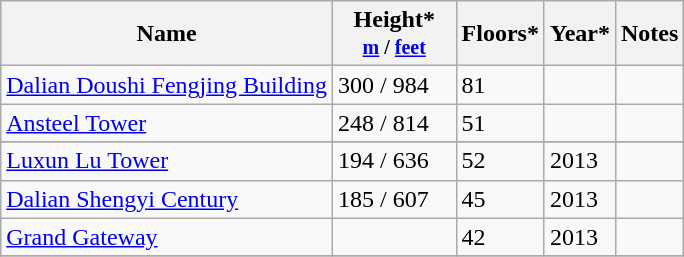<table class="wikitable sortable">
<tr>
<th>Name</th>
<th width="75px">Height*<br><small><a href='#'>m</a> / <a href='#'>feet</a></small></th>
<th>Floors*</th>
<th>Year*</th>
<th class="unsortable">Notes</th>
</tr>
<tr>
<td><a href='#'>Dalian Doushi Fengjing Building</a></td>
<td>300 / 984</td>
<td>81</td>
<td></td>
<td></td>
</tr>
<tr>
<td><a href='#'>Ansteel Tower</a></td>
<td>248 / 814</td>
<td>51</td>
<td></td>
<td></td>
</tr>
<tr>
</tr>
<tr>
<td><a href='#'>Luxun Lu Tower</a></td>
<td>194 / 636</td>
<td>52</td>
<td>2013</td>
<td></td>
</tr>
<tr>
<td><a href='#'>Dalian Shengyi Century</a></td>
<td>185 / 607</td>
<td>45</td>
<td>2013</td>
<td></td>
</tr>
<tr>
<td><a href='#'>Grand Gateway</a></td>
<td></td>
<td>42</td>
<td>2013</td>
<td></td>
</tr>
<tr>
</tr>
</table>
